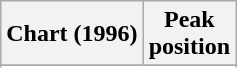<table class="wikitable sortable plainrowheaders">
<tr>
<th>Chart (1996)</th>
<th>Peak<br>position</th>
</tr>
<tr>
</tr>
<tr>
</tr>
</table>
